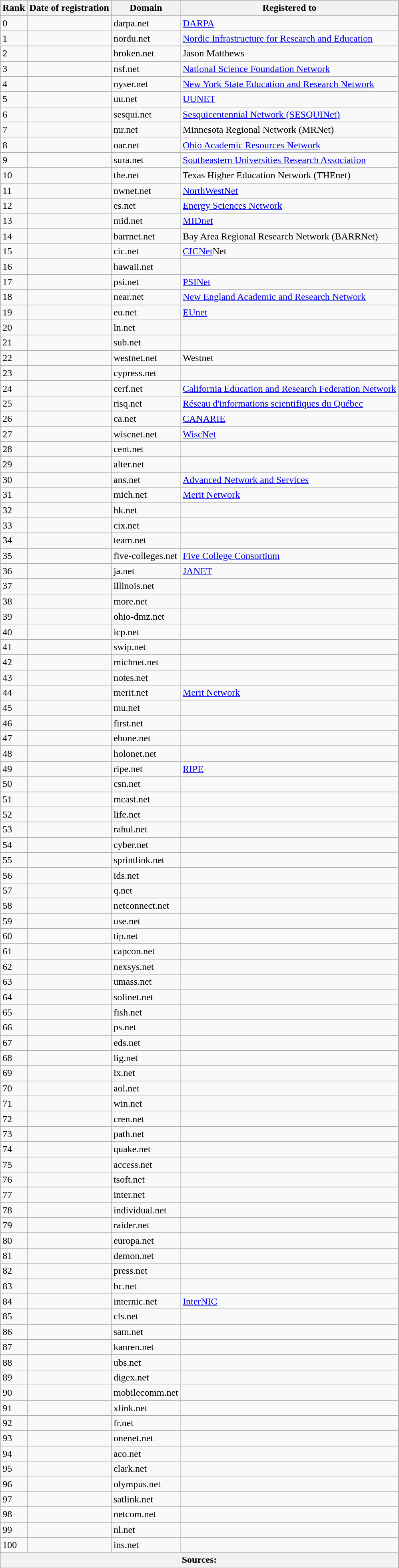<table class="wikitable">
<tr>
<th>Rank</th>
<th>Date of registration</th>
<th>Domain</th>
<th>Registered to</th>
</tr>
<tr>
<td>0</td>
<td></td>
<td>darpa.net</td>
<td><a href='#'>DARPA</a></td>
</tr>
<tr>
<td>1</td>
<td></td>
<td>nordu.net</td>
<td><a href='#'>Nordic Infrastructure for Research and Education</a></td>
</tr>
<tr>
<td>2</td>
<td></td>
<td>broken.net</td>
<td>Jason Matthews</td>
</tr>
<tr>
<td>3</td>
<td></td>
<td>nsf.net</td>
<td><a href='#'>National Science Foundation Network</a></td>
</tr>
<tr>
<td>4</td>
<td></td>
<td>nyser.net</td>
<td><a href='#'>New York State Education and Research Network</a></td>
</tr>
<tr>
<td>5</td>
<td></td>
<td>uu.net</td>
<td><a href='#'>UUNET</a></td>
</tr>
<tr>
<td>6</td>
<td></td>
<td>sesqui.net</td>
<td><a href='#'>Sesquicentennial Network (SESQUINet)</a></td>
</tr>
<tr>
<td>7</td>
<td></td>
<td>mr.net</td>
<td>Minnesota Regional Network (MRNet)</td>
</tr>
<tr>
<td>8</td>
<td></td>
<td>oar.net</td>
<td><a href='#'>Ohio Academic Resources Network</a></td>
</tr>
<tr>
<td>9</td>
<td></td>
<td>sura.net</td>
<td><a href='#'>Southeastern Universities Research Association</a></td>
</tr>
<tr>
<td>10</td>
<td></td>
<td>the.net</td>
<td>Texas Higher Education Network (THEnet)</td>
</tr>
<tr>
<td>11</td>
<td></td>
<td>nwnet.net</td>
<td><a href='#'>NorthWestNet</a></td>
</tr>
<tr>
<td>12</td>
<td></td>
<td>es.net</td>
<td><a href='#'>Energy Sciences Network</a></td>
</tr>
<tr>
<td>13</td>
<td></td>
<td>mid.net</td>
<td><a href='#'>MIDnet</a></td>
</tr>
<tr>
<td>14</td>
<td></td>
<td>barrnet.net</td>
<td>Bay Area Regional Research Network (BARRNet)</td>
</tr>
<tr>
<td>15</td>
<td></td>
<td>cic.net</td>
<td><a href='#'>CICNet</a>Net</td>
</tr>
<tr>
<td>16</td>
<td></td>
<td>hawaii.net</td>
<td></td>
</tr>
<tr>
<td>17</td>
<td></td>
<td>psi.net</td>
<td><a href='#'>PSINet</a></td>
</tr>
<tr>
<td>18</td>
<td></td>
<td>near.net</td>
<td><a href='#'>New England Academic and Research Network</a></td>
</tr>
<tr>
<td>19</td>
<td></td>
<td>eu.net</td>
<td><a href='#'>EUnet</a></td>
</tr>
<tr>
<td>20</td>
<td></td>
<td>ln.net</td>
<td></td>
</tr>
<tr>
<td>21</td>
<td></td>
<td>sub.net</td>
<td></td>
</tr>
<tr>
<td>22</td>
<td></td>
<td>westnet.net</td>
<td>Westnet</td>
</tr>
<tr>
<td>23</td>
<td></td>
<td>cypress.net</td>
<td></td>
</tr>
<tr>
<td>24</td>
<td></td>
<td>cerf.net</td>
<td><a href='#'>California Education and Research Federation Network</a></td>
</tr>
<tr>
<td>25</td>
<td></td>
<td>risq.net</td>
<td><a href='#'>Réseau d'informations scientifiques du Québec</a></td>
</tr>
<tr>
<td>26</td>
<td></td>
<td>ca.net</td>
<td><a href='#'>CANARIE</a></td>
</tr>
<tr>
<td>27</td>
<td></td>
<td>wiscnet.net</td>
<td><a href='#'>WiscNet</a></td>
</tr>
<tr>
<td>28</td>
<td></td>
<td>cent.net</td>
<td></td>
</tr>
<tr>
<td>29</td>
<td></td>
<td>alter.net</td>
<td></td>
</tr>
<tr>
<td>30</td>
<td></td>
<td>ans.net</td>
<td><a href='#'>Advanced Network and Services</a></td>
</tr>
<tr>
<td>31</td>
<td></td>
<td>mich.net</td>
<td><a href='#'>Merit Network</a></td>
</tr>
<tr>
<td>32</td>
<td></td>
<td>hk.net</td>
<td></td>
</tr>
<tr>
<td>33</td>
<td></td>
<td>cix.net</td>
<td></td>
</tr>
<tr>
<td>34</td>
<td></td>
<td>team.net</td>
<td></td>
</tr>
<tr>
<td>35</td>
<td></td>
<td>five-colleges.net</td>
<td><a href='#'>Five College Consortium</a></td>
</tr>
<tr>
<td>36</td>
<td></td>
<td>ja.net</td>
<td><a href='#'>JANET</a></td>
</tr>
<tr>
<td>37</td>
<td></td>
<td>illinois.net</td>
<td></td>
</tr>
<tr>
<td>38</td>
<td></td>
<td>more.net</td>
<td></td>
</tr>
<tr>
<td>39</td>
<td></td>
<td>ohio-dmz.net</td>
<td></td>
</tr>
<tr>
<td>40</td>
<td></td>
<td>icp.net</td>
<td></td>
</tr>
<tr>
<td>41</td>
<td></td>
<td>swip.net</td>
<td></td>
</tr>
<tr>
<td>42</td>
<td></td>
<td>michnet.net</td>
<td></td>
</tr>
<tr>
<td>43</td>
<td></td>
<td>notes.net</td>
<td></td>
</tr>
<tr>
<td>44</td>
<td></td>
<td>merit.net</td>
<td><a href='#'>Merit Network</a></td>
</tr>
<tr>
<td>45</td>
<td></td>
<td>mu.net</td>
<td></td>
</tr>
<tr>
<td>46</td>
<td></td>
<td>first.net</td>
<td></td>
</tr>
<tr>
<td>47</td>
<td></td>
<td>ebone.net</td>
<td></td>
</tr>
<tr>
<td>48</td>
<td></td>
<td>holonet.net</td>
<td></td>
</tr>
<tr>
<td>49</td>
<td></td>
<td>ripe.net</td>
<td><a href='#'>RIPE</a></td>
</tr>
<tr>
<td>50</td>
<td></td>
<td>csn.net</td>
<td></td>
</tr>
<tr>
<td>51</td>
<td></td>
<td>mcast.net</td>
<td></td>
</tr>
<tr>
<td>52</td>
<td></td>
<td>life.net</td>
<td></td>
</tr>
<tr>
<td>53</td>
<td></td>
<td>rahul.net</td>
<td></td>
</tr>
<tr>
<td>54</td>
<td></td>
<td>cyber.net</td>
<td></td>
</tr>
<tr>
<td>55</td>
<td></td>
<td>sprintlink.net</td>
<td></td>
</tr>
<tr>
<td>56</td>
<td></td>
<td>ids.net</td>
<td></td>
</tr>
<tr>
<td>57</td>
<td></td>
<td>q.net</td>
<td></td>
</tr>
<tr>
<td>58</td>
<td></td>
<td>netconnect.net</td>
<td></td>
</tr>
<tr>
<td>59</td>
<td></td>
<td>use.net</td>
<td></td>
</tr>
<tr>
<td>60</td>
<td></td>
<td>tip.net</td>
<td></td>
</tr>
<tr>
<td>61</td>
<td></td>
<td>capcon.net</td>
<td></td>
</tr>
<tr>
<td>62</td>
<td></td>
<td>nexsys.net</td>
<td></td>
</tr>
<tr>
<td>63</td>
<td></td>
<td>umass.net</td>
<td></td>
</tr>
<tr>
<td>64</td>
<td></td>
<td>solinet.net</td>
<td></td>
</tr>
<tr>
<td>65</td>
<td></td>
<td>fish.net</td>
<td></td>
</tr>
<tr>
<td>66</td>
<td></td>
<td>ps.net</td>
<td></td>
</tr>
<tr>
<td>67</td>
<td></td>
<td>eds.net</td>
<td></td>
</tr>
<tr>
<td>68</td>
<td></td>
<td>lig.net</td>
<td></td>
</tr>
<tr>
<td>69</td>
<td></td>
<td>ix.net</td>
<td></td>
</tr>
<tr>
<td>70</td>
<td></td>
<td>aol.net</td>
<td></td>
</tr>
<tr>
<td>71</td>
<td></td>
<td>win.net</td>
<td></td>
</tr>
<tr>
<td>72</td>
<td></td>
<td>cren.net</td>
<td></td>
</tr>
<tr>
<td>73</td>
<td></td>
<td>path.net</td>
<td></td>
</tr>
<tr>
<td>74</td>
<td></td>
<td>quake.net</td>
<td></td>
</tr>
<tr>
<td>75</td>
<td></td>
<td>access.net</td>
<td></td>
</tr>
<tr>
<td>76</td>
<td></td>
<td>tsoft.net</td>
<td></td>
</tr>
<tr>
<td>77</td>
<td></td>
<td>inter.net</td>
<td></td>
</tr>
<tr>
<td>78</td>
<td></td>
<td>individual.net</td>
<td></td>
</tr>
<tr>
<td>79</td>
<td></td>
<td>raider.net</td>
<td></td>
</tr>
<tr>
<td>80</td>
<td></td>
<td>europa.net</td>
<td></td>
</tr>
<tr>
<td>81</td>
<td></td>
<td>demon.net</td>
<td></td>
</tr>
<tr>
<td>82</td>
<td></td>
<td>press.net</td>
<td></td>
</tr>
<tr>
<td>83</td>
<td></td>
<td>bc.net</td>
<td></td>
</tr>
<tr>
<td>84</td>
<td></td>
<td>internic.net</td>
<td><a href='#'>InterNIC</a></td>
</tr>
<tr>
<td>85</td>
<td></td>
<td>cls.net</td>
<td></td>
</tr>
<tr>
<td>86</td>
<td></td>
<td>sam.net</td>
<td></td>
</tr>
<tr>
<td>87</td>
<td></td>
<td>kanren.net</td>
<td></td>
</tr>
<tr>
<td>88</td>
<td></td>
<td>ubs.net</td>
<td></td>
</tr>
<tr>
<td>89</td>
<td></td>
<td>digex.net</td>
<td></td>
</tr>
<tr>
<td>90</td>
<td></td>
<td>mobilecomm.net</td>
<td></td>
</tr>
<tr>
<td>91</td>
<td></td>
<td>xlink.net</td>
<td></td>
</tr>
<tr>
<td>92</td>
<td></td>
<td>fr.net</td>
<td></td>
</tr>
<tr>
<td>93</td>
<td></td>
<td>onenet.net</td>
<td></td>
</tr>
<tr>
<td>94</td>
<td></td>
<td>aco.net</td>
<td></td>
</tr>
<tr>
<td>95</td>
<td></td>
<td>clark.net</td>
<td></td>
</tr>
<tr>
<td>96</td>
<td></td>
<td>olympus.net</td>
<td></td>
</tr>
<tr>
<td>97</td>
<td></td>
<td>satlink.net</td>
<td></td>
</tr>
<tr>
<td>98</td>
<td></td>
<td>netcom.net</td>
<td></td>
</tr>
<tr>
<td>99</td>
<td></td>
<td>nl.net</td>
<td></td>
</tr>
<tr>
<td>100</td>
<td></td>
<td>ins.net</td>
<td></td>
</tr>
<tr>
<th colspan="4">Sources:</th>
</tr>
</table>
